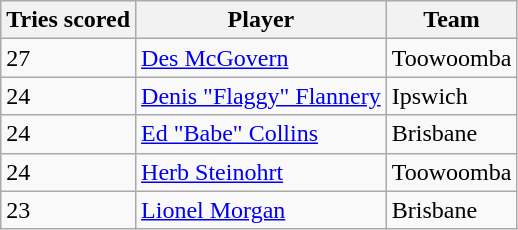<table class="wikitable">
<tr>
<th>Tries scored</th>
<th>Player</th>
<th>Team</th>
</tr>
<tr>
<td>27</td>
<td><a href='#'>Des McGovern</a></td>
<td>Toowoomba</td>
</tr>
<tr>
<td>24</td>
<td><a href='#'>Denis "Flaggy" Flannery</a></td>
<td>Ipswich</td>
</tr>
<tr>
<td>24</td>
<td><a href='#'>Ed "Babe" Collins</a></td>
<td>Brisbane</td>
</tr>
<tr>
<td>24</td>
<td><a href='#'>Herb Steinohrt</a></td>
<td>Toowoomba</td>
</tr>
<tr>
<td>23</td>
<td><a href='#'>Lionel Morgan</a></td>
<td>Brisbane</td>
</tr>
</table>
